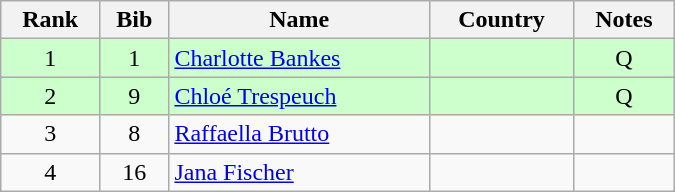<table class="wikitable" style="text-align:center; width:450px">
<tr>
<th>Rank</th>
<th>Bib</th>
<th>Name</th>
<th>Country</th>
<th>Notes</th>
</tr>
<tr bgcolor=ccffcc>
<td>1</td>
<td>1</td>
<td align=left><a href='#'>Charlotte Bankes</a></td>
<td align=left></td>
<td>Q</td>
</tr>
<tr bgcolor=ccffcc>
<td>2</td>
<td>9</td>
<td align=left><a href='#'>Chloé Trespeuch</a></td>
<td align=left></td>
<td>Q</td>
</tr>
<tr>
<td>3</td>
<td>8</td>
<td align=left><a href='#'>Raffaella Brutto</a></td>
<td align=left></td>
<td></td>
</tr>
<tr>
<td>4</td>
<td>16</td>
<td align=left><a href='#'>Jana Fischer</a></td>
<td align=left></td>
<td></td>
</tr>
</table>
